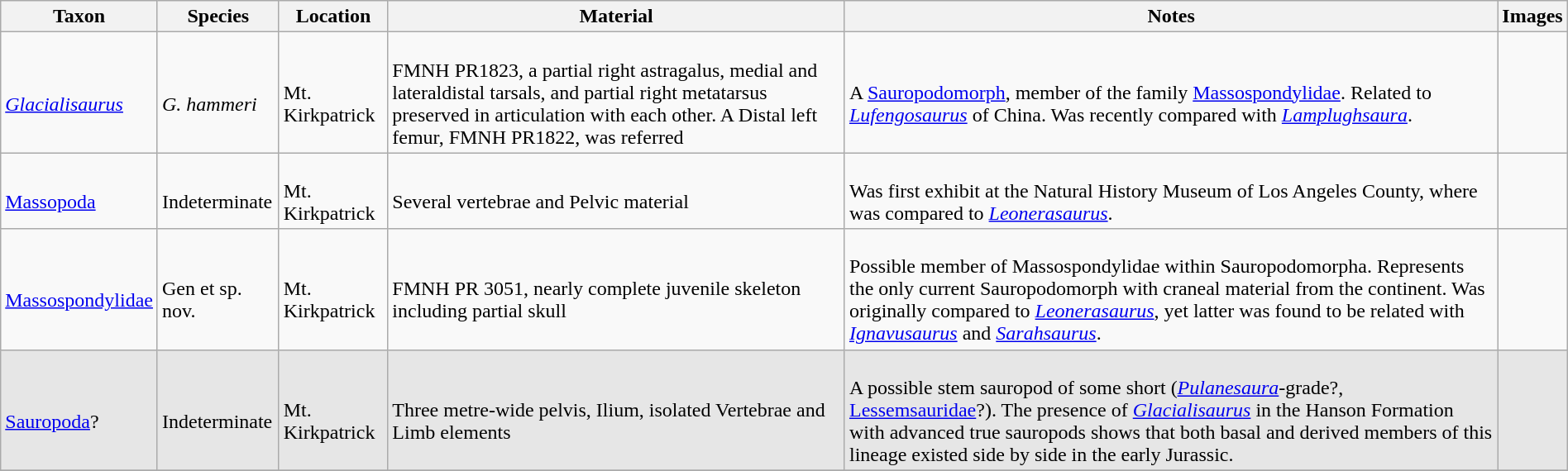<table class ="wikitable" align="center" width="100%">
<tr>
<th>Taxon</th>
<th>Species</th>
<th>Location</th>
<th>Material</th>
<th>Notes</th>
<th>Images</th>
</tr>
<tr>
<td><br><em><a href='#'>Glacialisaurus</a></em></td>
<td><br><em>G. hammeri</em></td>
<td><br>Mt. Kirkpatrick</td>
<td><br>FMNH PR1823, a partial right astragalus, medial and lateraldistal tarsals, and partial right metatarsus preserved in articulation with each other. A Distal left femur, FMNH PR1822, was referred</td>
<td><br>A <a href='#'>Sauropodomorph</a>, member of the  family <a href='#'>Massospondylidae</a>. Related to <em><a href='#'>Lufengosaurus</a></em> of China. Was recently compared with <em><a href='#'>Lamplughsaura</a></em>.</td>
<td></td>
</tr>
<tr>
<td><br><a href='#'>Massopoda</a></td>
<td><br>Indeterminate</td>
<td><br>Mt. Kirkpatrick</td>
<td><br>Several vertebrae and Pelvic material</td>
<td><br>Was first exhibit at the Natural History Museum of Los Angeles County, where was compared to <em><a href='#'>Leonerasaurus</a></em>.</td>
<td></td>
</tr>
<tr>
<td><br><a href='#'>Massospondylidae</a></td>
<td><br>Gen et sp. nov.</td>
<td><br>Mt. Kirkpatrick</td>
<td><br>FMNH PR 3051, nearly complete juvenile skeleton including partial skull</td>
<td><br>Possible member of Massospondylidae within Sauropodomorpha. Represents the only current Sauropodomorph with craneal material from the continent. Was originally compared to <em><a href='#'>Leonerasaurus</a></em>, yet latter was found to be related with <em><a href='#'>Ignavusaurus</a></em> and <em><a href='#'>Sarahsaurus</a></em>.</td>
<td></td>
</tr>
<tr>
<td style="background:#E6E6E6;"><br><a href='#'>Sauropoda</a>?</td>
<td style="background:#E6E6E6;"><br>Indeterminate</td>
<td style="background:#E6E6E6;"><br>Mt. Kirkpatrick</td>
<td style="background:#E6E6E6;"><br>Three metre-wide pelvis, Ilium, isolated Vertebrae and Limb elements</td>
<td style="background:#E6E6E6;"><br>A possible stem sauropod of some short (<em><a href='#'>Pulanesaura</a></em>-grade?, <a href='#'>Lessemsauridae</a>?). The presence of <em><a href='#'>Glacialisaurus</a></em> in the Hanson Formation with advanced true sauropods shows that both basal and derived members of this lineage existed side by side in the early Jurassic.</td>
<td style="background:#E6E6E6;"><br></td>
</tr>
<tr>
</tr>
</table>
